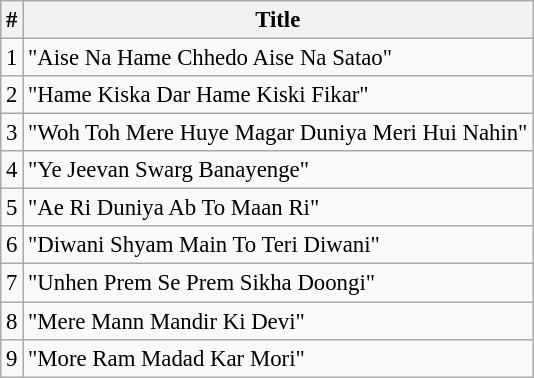<table class="wikitable" style="font-size:95%;">
<tr>
<th>#</th>
<th>Title</th>
</tr>
<tr>
<td>1</td>
<td>"Aise Na Hame Chhedo Aise Na Satao"</td>
</tr>
<tr>
<td>2</td>
<td>"Hame Kiska Dar Hame Kiski Fikar"</td>
</tr>
<tr>
<td>3</td>
<td>"Woh Toh Mere Huye Magar Duniya Meri Hui Nahin"</td>
</tr>
<tr>
<td>4</td>
<td>"Ye Jeevan Swarg Banayenge"</td>
</tr>
<tr>
<td>5</td>
<td>"Ae Ri Duniya Ab To Maan Ri"</td>
</tr>
<tr>
<td>6</td>
<td>"Diwani Shyam Main To Teri Diwani"</td>
</tr>
<tr>
<td>7</td>
<td>"Unhen Prem Se Prem Sikha Doongi"</td>
</tr>
<tr>
<td>8</td>
<td>"Mere Mann Mandir Ki Devi"</td>
</tr>
<tr>
<td>9</td>
<td>"More Ram Madad Kar Mori"</td>
</tr>
</table>
